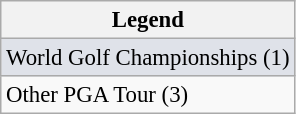<table class="wikitable" style="font-size:95%;">
<tr>
<th>Legend</th>
</tr>
<tr style="background:#dfe2e9;">
<td>World Golf Championships (1)</td>
</tr>
<tr>
<td>Other PGA Tour (3)</td>
</tr>
</table>
